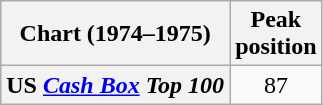<table class="wikitable plainrowheaders" style="text-align:center">
<tr>
<th>Chart (1974–1975)</th>
<th>Peak<br>position</th>
</tr>
<tr>
<th scope="row">US <em><a href='#'>Cash Box</a> Top 100</em></th>
<td>87</td>
</tr>
</table>
